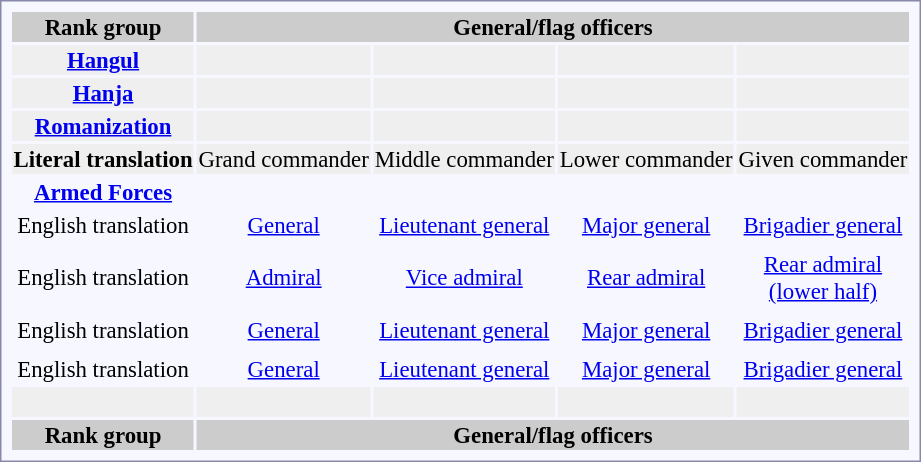<table style="border:1px solid #8888aa; background-color:#f7f8ff; padding:5px; font-size:95%; margin: 0px 12px 12px 0px;">
<tr style="background-color:#CCCCCC; text-align:center;">
<th>Rank group</th>
<th colspan=4>General/flag officers</th>
</tr>
<tr style="text-align:center; background:#efefef;">
<th><a href='#'>Hangul</a></th>
<td></td>
<td></td>
<td></td>
<td></td>
</tr>
<tr style="text-align:center; background:#efefef;">
<th><a href='#'>Hanja</a></th>
<td></td>
<td></td>
<td></td>
<td></td>
</tr>
<tr style="text-align:center; background:#efefef;">
<th><a href='#'>Romanization</a></th>
<td></td>
<td></td>
<td></td>
<td></td>
</tr>
<tr style="text-align:center; background:#efefef;">
<th>Literal translation</th>
<td>Grand commander</td>
<td>Middle commander</td>
<td>Lower commander</td>
<td>Given commander</td>
</tr>
<tr style="text-align:center;">
<td> <strong><a href='#'>Armed Forces</a></strong></td>
<td></td>
<td></td>
<td></td>
<td></td>
</tr>
<tr style="text-align:center;">
<td>English translation<br></td>
<td><a href='#'>General</a></td>
<td><a href='#'>Lieutenant general</a></td>
<td><a href='#'>Major general</a></td>
<td><a href='#'>Brigadier general</a></td>
</tr>
<tr style="text-align:center;">
<td colspan=5></td>
</tr>
<tr style="text-align:center;">
<td>English translation<br></td>
<td><a href='#'>Admiral</a></td>
<td><a href='#'>Vice admiral</a></td>
<td><a href='#'>Rear admiral</a></td>
<td><a href='#'>Rear admiral<br>(lower half)</a></td>
</tr>
<tr style="text-align:center;">
<td colspan=5></td>
</tr>
<tr style="text-align:center;">
<td>English translation<br></td>
<td><a href='#'>General</a></td>
<td><a href='#'>Lieutenant general</a></td>
<td><a href='#'>Major general</a></td>
<td><a href='#'>Brigadier general</a></td>
</tr>
<tr style="text-align:center;">
<td colspan=5></td>
</tr>
<tr style="text-align:center;">
<td>English translation<br></td>
<td><a href='#'>General</a></td>
<td><a href='#'>Lieutenant general</a></td>
<td><a href='#'>Major general</a></td>
<td><a href='#'>Brigadier general</a></td>
</tr>
<tr style="text-align:center; background:#efefef;">
<th></th>
<td><br></td>
<td><br></td>
<td><br></td>
<td><br></td>
</tr>
<tr style="background-color:#CCCCCC; text-align:center;">
<th>Rank group</th>
<th colspan=4>General/flag officers</th>
</tr>
</table>
